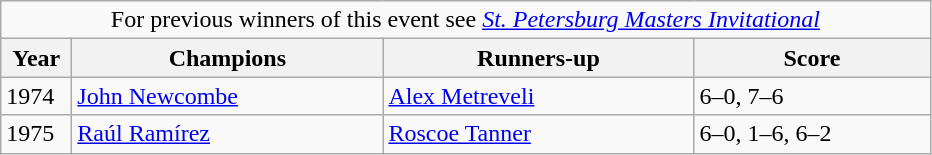<table class="wikitable">
<tr>
<td colspan="4" style="text-align:center">For previous winners of this event see <em><a href='#'>St. Petersburg Masters Invitational</a></em></td>
</tr>
<tr>
<th style="width:40px">Year</th>
<th style="width:200px">Champions</th>
<th style="width:200px">Runners-up</th>
<th style="width:150px" class="unsortable">Score</th>
</tr>
<tr>
<td>1974</td>
<td>  <a href='#'>John Newcombe</a></td>
<td>  <a href='#'>Alex Metreveli</a></td>
<td>6–0, 7–6</td>
</tr>
<tr>
<td>1975</td>
<td>  <a href='#'>Raúl Ramírez</a></td>
<td>  <a href='#'>Roscoe Tanner</a></td>
<td>6–0, 1–6, 6–2</td>
</tr>
</table>
